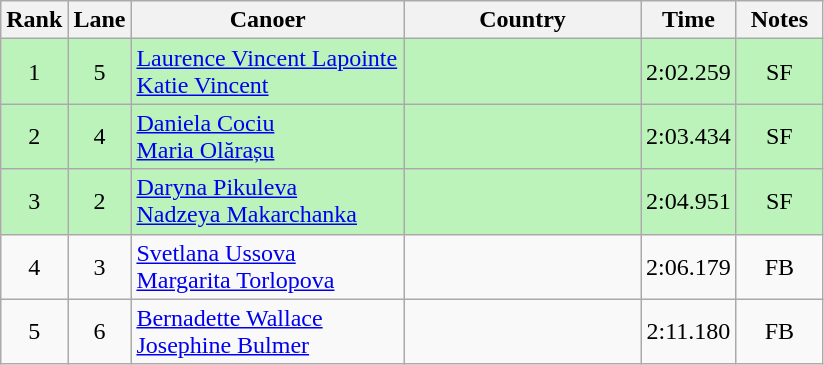<table class="wikitable" style="text-align:center;">
<tr>
<th width=30>Rank</th>
<th width=30>Lane</th>
<th width=175>Canoer</th>
<th width=150>Country</th>
<th width=30>Time</th>
<th width=50>Notes</th>
</tr>
<tr bgcolor=bbf3bb>
<td>1</td>
<td>5</td>
<td align=left><a href='#'>Laurence Vincent Lapointe</a><br><a href='#'>Katie Vincent</a></td>
<td align=left></td>
<td>2:02.259</td>
<td>SF</td>
</tr>
<tr bgcolor=bbf3bb>
<td>2</td>
<td>4</td>
<td align=left><a href='#'>Daniela Cociu</a><br><a href='#'>Maria Olărașu</a></td>
<td align=left></td>
<td>2:03.434</td>
<td>SF</td>
</tr>
<tr bgcolor=bbf3bb>
<td>3</td>
<td>2</td>
<td align=left><a href='#'>Daryna Pikuleva</a><br><a href='#'>Nadzeya Makarchanka</a></td>
<td align=left></td>
<td>2:04.951</td>
<td>SF</td>
</tr>
<tr>
<td>4</td>
<td>3</td>
<td align=left><a href='#'>Svetlana Ussova</a><br><a href='#'>Margarita Torlopova</a></td>
<td align=left></td>
<td>2:06.179</td>
<td>FB</td>
</tr>
<tr>
<td>5</td>
<td>6</td>
<td align=left><a href='#'>Bernadette Wallace</a><br><a href='#'>Josephine Bulmer</a></td>
<td align=left></td>
<td>2:11.180</td>
<td>FB</td>
</tr>
</table>
